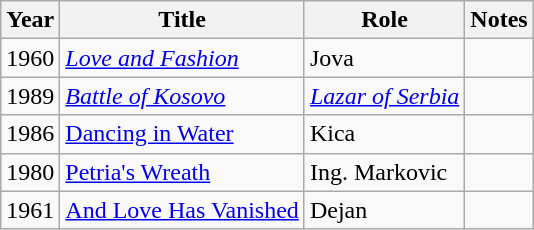<table class="wikitable sortable">
<tr>
<th>Year</th>
<th>Title</th>
<th>Role</th>
<th class="unsortable">Notes</th>
</tr>
<tr>
<td>1960</td>
<td><em><a href='#'>Love and Fashion</a></em></td>
<td>Jova</td>
<td></td>
</tr>
<tr>
<td>1989</td>
<td><em><a href='#'>Battle of Kosovo</a></em></td>
<td><em><a href='#'>Lazar of Serbia</a></td>
<td></td>
</tr>
<tr>
<td>1986</td>
<td></em><a href='#'>Dancing in Water</a><em></td>
<td>Kica</td>
<td></td>
</tr>
<tr>
<td>1980</td>
<td></em><a href='#'>Petria's Wreath</a><em></td>
<td>Ing. Markovic</td>
<td></td>
</tr>
<tr>
<td>1961</td>
<td></em><a href='#'>And Love Has Vanished</a><em></td>
<td>Dejan</td>
<td></td>
</tr>
</table>
